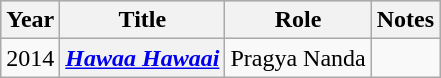<table class="wikitable sortable plainrowheaders">
<tr style="background:#ccc; text-align:center;">
<th scope="col">Year</th>
<th scope="col">Title</th>
<th scope="col">Role</th>
<th scope="col">Notes</th>
</tr>
<tr>
<td>2014</td>
<th scope="row"><em><a href='#'>Hawaa Hawaai</a></em></th>
<td>Pragya Nanda</td>
<td></td>
</tr>
</table>
